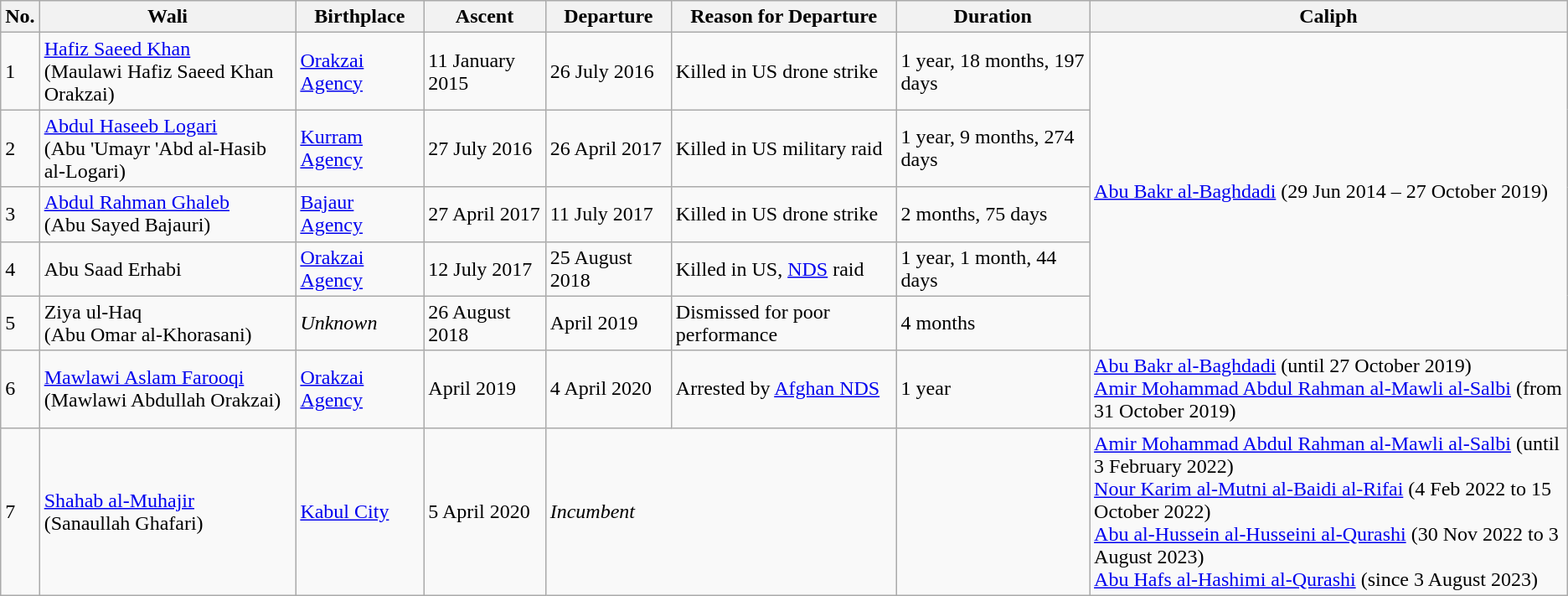<table class="wikitable">
<tr>
<th>No.</th>
<th>Wali</th>
<th>Birthplace</th>
<th>Ascent</th>
<th>Departure</th>
<th>Reason for Departure</th>
<th>Duration</th>
<th>Caliph</th>
</tr>
<tr>
<td>1</td>
<td><a href='#'>Hafiz Saeed Khan</a><br>(Maulawi Hafiz Saeed Khan Orakzai)</td>
<td> <a href='#'>Orakzai Agency</a></td>
<td>11 January 2015</td>
<td>26 July 2016</td>
<td>Killed in US drone strike</td>
<td>1 year, 18 months, 197 days</td>
<td rowspan="5"><a href='#'>Abu Bakr al-Baghdadi</a> (29 Jun 2014 – 27 October 2019)</td>
</tr>
<tr>
<td>2</td>
<td><a href='#'>Abdul Haseeb Logari</a><br>(Abu 'Umayr 'Abd al-Hasib al-Logari)</td>
<td> <a href='#'>Kurram Agency</a></td>
<td>27 July 2016</td>
<td>26 April 2017</td>
<td>Killed in US military raid</td>
<td>1 year, 9 months, 274 days</td>
</tr>
<tr>
<td>3</td>
<td><a href='#'>Abdul Rahman Ghaleb</a><br>(Abu Sayed Bajauri)</td>
<td> <a href='#'>Bajaur Agency</a></td>
<td>27 April 2017</td>
<td>11 July 2017</td>
<td>Killed in US drone strike</td>
<td>2 months, 75 days</td>
</tr>
<tr>
<td>4</td>
<td>Abu Saad Erhabi</td>
<td> <a href='#'>Orakzai Agency</a></td>
<td>12 July 2017</td>
<td>25 August 2018</td>
<td>Killed in US, <a href='#'>NDS</a> raid</td>
<td>1 year, 1 month, 44 days</td>
</tr>
<tr>
<td>5</td>
<td>Ziya ul-Haq<br>(Abu Omar al-Khorasani)</td>
<td><em>Unknown</em></td>
<td>26 August 2018</td>
<td>April 2019</td>
<td>Dismissed for poor performance</td>
<td>4 months</td>
</tr>
<tr>
<td>6</td>
<td><a href='#'>Mawlawi Aslam Farooqi</a><br>(Mawlawi Abdullah Orakzai)</td>
<td> <a href='#'>Orakzai Agency</a></td>
<td>April 2019</td>
<td>4 April 2020</td>
<td>Arrested by <a href='#'>Afghan NDS</a></td>
<td>1 year</td>
<td><a href='#'>Abu Bakr al-Baghdadi</a> (until 27 October 2019)<br><a href='#'>Amir Mohammad Abdul Rahman al-Mawli al-Salbi</a> (from 31 October 2019)</td>
</tr>
<tr>
<td>7</td>
<td><a href='#'>Shahab al-Muhajir</a><br>(Sanaullah Ghafari)</td>
<td> <a href='#'>Kabul City</a></td>
<td>5 April 2020</td>
<td colspan="2"><em>Incumbent</em></td>
<td></td>
<td><a href='#'>Amir Mohammad Abdul Rahman al-Mawli al-Salbi</a> (until 3 February 2022)<br><a href='#'>Nour Karim al-Mutni al-Baidi al-Rifai</a> (4 Feb 2022 to 15 October 2022)<br><a href='#'>Abu al-Hussein al-Husseini al-Qurashi</a> (30 Nov 2022 to 3 August 2023)<br><a href='#'>Abu Hafs al-Hashimi al-Qurashi</a> (since 3 August 2023)</td>
</tr>
</table>
